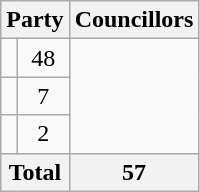<table class="wikitable">
<tr>
<th colspan=2>Party</th>
<th>Councillors</th>
</tr>
<tr>
<td></td>
<td align=center>48</td>
</tr>
<tr>
<td></td>
<td align=center>7</td>
</tr>
<tr>
<td></td>
<td align=center>2</td>
</tr>
<tr>
<th colspan=2>Total</th>
<th align=center>57</th>
</tr>
</table>
